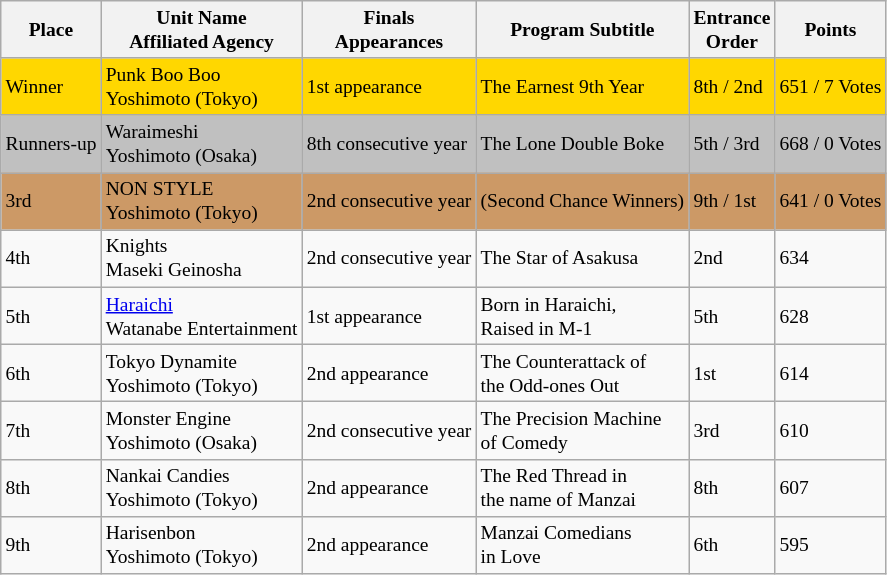<table class="sortable wikitable" style="font-size:small;">
<tr>
<th>Place</th>
<th class="unsortable">Unit Name<br>Affiliated Agency</th>
<th>Finals<br>Appearances</th>
<th class="unsortable">Program Subtitle</th>
<th>Entrance<br>Order</th>
<th>Points</th>
</tr>
<tr style="background-color:gold;">
<td>Winner</td>
<td>Punk Boo Boo<br>Yoshimoto (Tokyo)</td>
<td>1st appearance</td>
<td>The Earnest 9th Year</td>
<td>8th / 2nd</td>
<td>651 / 7 Votes</td>
</tr>
<tr style="background-color:silver;">
<td>Runners-up</td>
<td>Waraimeshi<br>Yoshimoto (Osaka)</td>
<td>8th consecutive year</td>
<td>The Lone Double Boke</td>
<td>5th / 3rd</td>
<td>668 / 0 Votes</td>
</tr>
<tr style="background-color:#c96;">
<td>3rd</td>
<td>NON STYLE<br>Yoshimoto (Tokyo)</td>
<td>2nd consecutive year</td>
<td>(Second Chance Winners)</td>
<td>9th / 1st</td>
<td>641 / 0 Votes</td>
</tr>
<tr>
<td>4th</td>
<td>Knights<br>Maseki Geinosha</td>
<td>2nd consecutive year</td>
<td>The Star of Asakusa</td>
<td>2nd</td>
<td>634</td>
</tr>
<tr>
<td>5th</td>
<td><a href='#'>Haraichi</a><br>Watanabe Entertainment</td>
<td>1st appearance</td>
<td>Born in Haraichi,<br>Raised in M-1</td>
<td>5th</td>
<td>628</td>
</tr>
<tr>
<td>6th</td>
<td>Tokyo Dynamite<br>Yoshimoto (Tokyo)</td>
<td>2nd appearance</td>
<td>The Counterattack of<br>the Odd-ones Out</td>
<td>1st</td>
<td>614</td>
</tr>
<tr>
<td>7th</td>
<td>Monster Engine<br>Yoshimoto (Osaka)</td>
<td>2nd consecutive year</td>
<td>The Precision Machine<br>of Comedy</td>
<td>3rd</td>
<td>610</td>
</tr>
<tr>
<td>8th</td>
<td>Nankai Candies<br>Yoshimoto (Tokyo)</td>
<td>2nd appearance</td>
<td>The Red Thread in<br>the name of Manzai</td>
<td>8th</td>
<td>607</td>
</tr>
<tr>
<td>9th</td>
<td>Harisenbon<br>Yoshimoto (Tokyo)</td>
<td>2nd appearance</td>
<td>Manzai Comedians<br>in Love</td>
<td>6th</td>
<td>595</td>
</tr>
</table>
